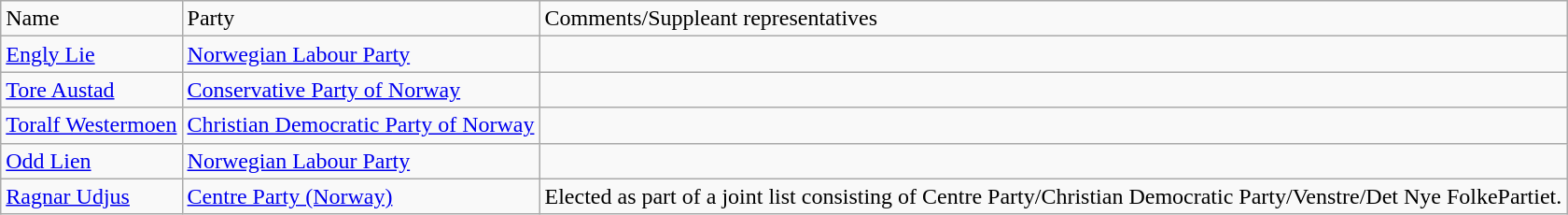<table class="wikitable">
<tr>
<td>Name</td>
<td>Party</td>
<td>Comments/Suppleant representatives</td>
</tr>
<tr>
<td><a href='#'>Engly Lie</a></td>
<td><a href='#'>Norwegian Labour Party</a></td>
<td></td>
</tr>
<tr>
<td><a href='#'>Tore Austad</a></td>
<td><a href='#'>Conservative Party of Norway</a></td>
<td></td>
</tr>
<tr>
<td><a href='#'>Toralf Westermoen</a></td>
<td><a href='#'>Christian Democratic Party of Norway</a></td>
<td></td>
</tr>
<tr>
<td><a href='#'>Odd Lien</a></td>
<td><a href='#'>Norwegian Labour Party</a></td>
<td></td>
</tr>
<tr>
<td><a href='#'>Ragnar Udjus</a></td>
<td><a href='#'>Centre Party (Norway)</a></td>
<td>Elected as part of a joint list consisting of Centre Party/Christian Democratic Party/Venstre/Det Nye FolkePartiet.</td>
</tr>
</table>
